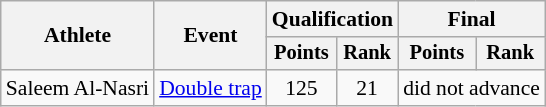<table class="wikitable" style="font-size:90%">
<tr>
<th rowspan="2">Athlete</th>
<th rowspan="2">Event</th>
<th colspan=2>Qualification</th>
<th colspan=2>Final</th>
</tr>
<tr style="font-size:95%">
<th>Points</th>
<th>Rank</th>
<th>Points</th>
<th>Rank</th>
</tr>
<tr align=center>
<td align=left>Saleem Al-Nasri</td>
<td align=left><a href='#'>Double trap</a></td>
<td>125</td>
<td>21</td>
<td colspan=2>did not advance</td>
</tr>
</table>
